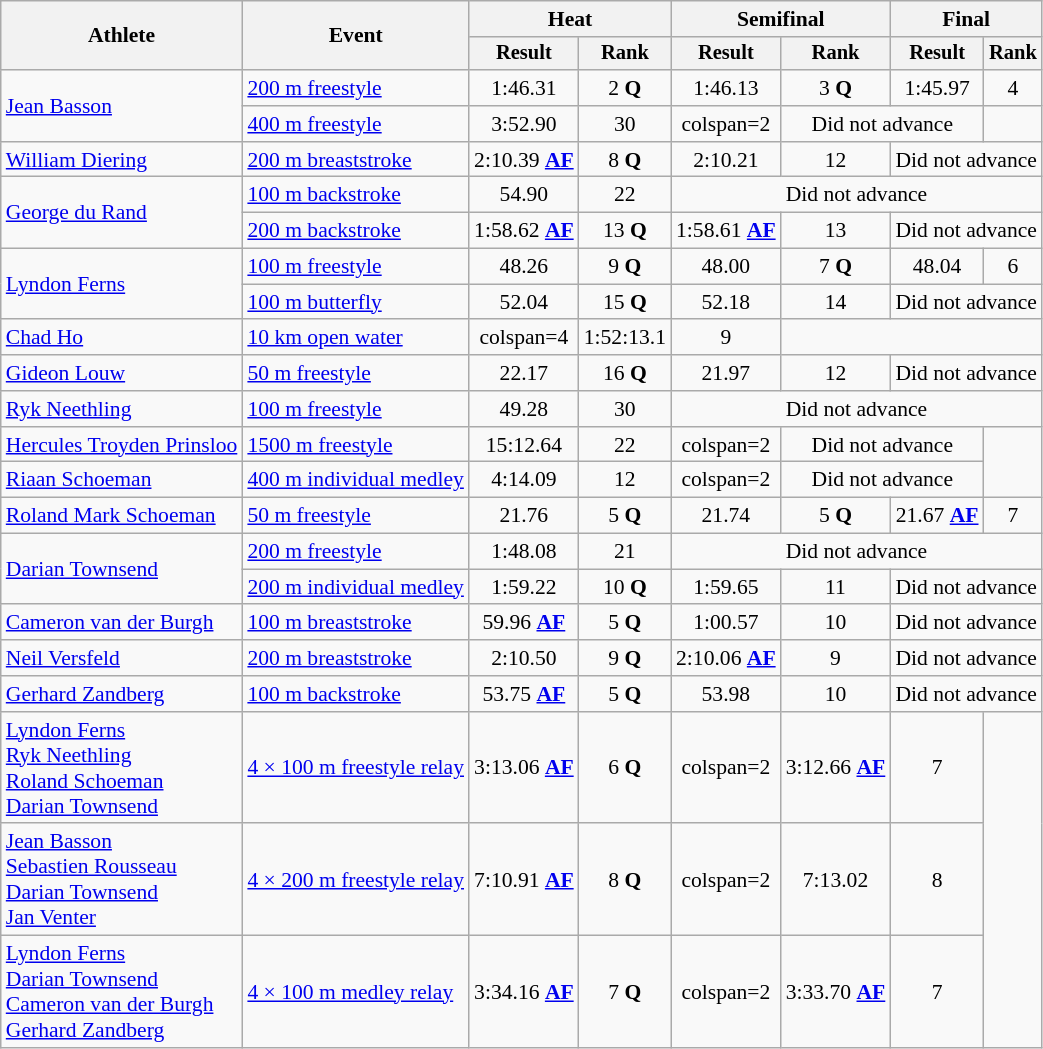<table class=wikitable style="font-size:90%">
<tr>
<th rowspan="2">Athlete</th>
<th rowspan="2">Event</th>
<th colspan="2">Heat</th>
<th colspan="2">Semifinal</th>
<th colspan="2">Final</th>
</tr>
<tr style="font-size:95%">
<th>Result</th>
<th>Rank</th>
<th>Result</th>
<th>Rank</th>
<th>Result</th>
<th>Rank</th>
</tr>
<tr align=center>
<td align=left rowspan=2><a href='#'>Jean Basson</a></td>
<td align=left><a href='#'>200 m freestyle</a></td>
<td>1:46.31</td>
<td>2 <strong>Q</strong></td>
<td>1:46.13</td>
<td>3 <strong>Q</strong></td>
<td>1:45.97</td>
<td>4</td>
</tr>
<tr align=center>
<td align=left><a href='#'>400 m freestyle</a></td>
<td>3:52.90</td>
<td>30</td>
<td>colspan=2 </td>
<td colspan=2>Did not advance</td>
</tr>
<tr align=center>
<td align=left><a href='#'>William Diering</a></td>
<td align=left><a href='#'>200 m breaststroke</a></td>
<td>2:10.39 <strong><a href='#'>AF</a></strong></td>
<td>8 <strong>Q</strong></td>
<td>2:10.21</td>
<td>12</td>
<td colspan=2>Did not advance</td>
</tr>
<tr align=center>
<td align=left rowspan=2><a href='#'>George du Rand</a></td>
<td align=left><a href='#'>100 m backstroke</a></td>
<td>54.90</td>
<td>22</td>
<td colspan=4>Did not advance</td>
</tr>
<tr align=center>
<td align=left><a href='#'>200 m backstroke</a></td>
<td>1:58.62 <strong><a href='#'>AF</a></strong></td>
<td>13 <strong>Q</strong></td>
<td>1:58.61 <strong><a href='#'>AF</a></strong></td>
<td>13</td>
<td colspan=2>Did not advance</td>
</tr>
<tr align=center>
<td align=left rowspan=2><a href='#'>Lyndon Ferns</a></td>
<td align=left><a href='#'>100 m freestyle</a></td>
<td>48.26</td>
<td>9 <strong>Q</strong></td>
<td>48.00</td>
<td>7 <strong>Q</strong></td>
<td>48.04</td>
<td>6</td>
</tr>
<tr align=center>
<td align=left><a href='#'>100 m butterfly</a></td>
<td>52.04</td>
<td>15 <strong>Q</strong></td>
<td>52.18</td>
<td>14</td>
<td colspan=2>Did not advance</td>
</tr>
<tr align=center>
<td align=left><a href='#'>Chad Ho</a></td>
<td align=left><a href='#'>10 km open water</a></td>
<td>colspan=4 </td>
<td>1:52:13.1</td>
<td>9</td>
</tr>
<tr align=center>
<td align=left><a href='#'>Gideon Louw</a></td>
<td align=left><a href='#'>50 m freestyle</a></td>
<td>22.17</td>
<td>16 <strong>Q</strong></td>
<td>21.97</td>
<td>12</td>
<td colspan=2>Did not advance</td>
</tr>
<tr align=center>
<td align=left><a href='#'>Ryk Neethling</a></td>
<td align=left><a href='#'>100 m freestyle</a></td>
<td>49.28</td>
<td>30</td>
<td colspan=4>Did not advance</td>
</tr>
<tr align=center>
<td align=left><a href='#'>Hercules Troyden Prinsloo</a></td>
<td align=left><a href='#'>1500 m freestyle</a></td>
<td>15:12.64</td>
<td>22</td>
<td>colspan=2 </td>
<td colspan=2>Did not advance</td>
</tr>
<tr align=center>
<td align=left><a href='#'>Riaan Schoeman</a></td>
<td align=left><a href='#'>400 m individual medley</a></td>
<td>4:14.09</td>
<td>12</td>
<td>colspan=2 </td>
<td colspan=2>Did not advance</td>
</tr>
<tr align=center>
<td align=left><a href='#'>Roland Mark Schoeman</a></td>
<td align=left><a href='#'>50 m freestyle</a></td>
<td>21.76</td>
<td>5 <strong>Q</strong></td>
<td>21.74</td>
<td>5 <strong>Q</strong></td>
<td>21.67 <strong><a href='#'>AF</a></strong></td>
<td>7</td>
</tr>
<tr align=center>
<td align=left rowspan=2><a href='#'>Darian Townsend</a></td>
<td align=left><a href='#'>200 m freestyle</a></td>
<td>1:48.08</td>
<td>21</td>
<td colspan=4>Did not advance</td>
</tr>
<tr align=center>
<td align=left><a href='#'>200 m individual medley</a></td>
<td>1:59.22</td>
<td>10 <strong>Q</strong></td>
<td>1:59.65</td>
<td>11</td>
<td colspan=2>Did not advance</td>
</tr>
<tr align=center>
<td align=left><a href='#'>Cameron van der Burgh</a></td>
<td align=left><a href='#'>100 m breaststroke</a></td>
<td>59.96 <strong><a href='#'>AF</a></strong></td>
<td>5 <strong>Q</strong></td>
<td>1:00.57</td>
<td>10</td>
<td colspan=2>Did not advance</td>
</tr>
<tr align=center>
<td align=left><a href='#'>Neil Versfeld</a></td>
<td align=left><a href='#'>200 m breaststroke</a></td>
<td>2:10.50</td>
<td>9 <strong>Q</strong></td>
<td>2:10.06 <strong><a href='#'>AF</a></strong></td>
<td>9</td>
<td colspan=2>Did not advance</td>
</tr>
<tr align=center>
<td align=left><a href='#'>Gerhard Zandberg</a></td>
<td align=left><a href='#'>100 m backstroke</a></td>
<td>53.75 <strong><a href='#'>AF</a></strong></td>
<td>5 <strong>Q</strong></td>
<td>53.98</td>
<td>10</td>
<td colspan=2>Did not advance</td>
</tr>
<tr align=center>
<td align=left><a href='#'>Lyndon Ferns</a><br><a href='#'>Ryk Neethling</a><br><a href='#'>Roland Schoeman</a><br><a href='#'>Darian Townsend</a></td>
<td align=left><a href='#'>4 × 100 m freestyle relay</a></td>
<td>3:13.06 <strong><a href='#'>AF</a></strong></td>
<td>6 <strong>Q</strong></td>
<td>colspan=2 </td>
<td>3:12.66 <strong><a href='#'>AF</a></strong></td>
<td>7</td>
</tr>
<tr align=center>
<td align=left><a href='#'>Jean Basson</a><br><a href='#'>Sebastien Rousseau</a><br><a href='#'>Darian Townsend</a><br><a href='#'>Jan Venter</a></td>
<td align=left><a href='#'>4 × 200 m freestyle relay</a></td>
<td>7:10.91 <strong><a href='#'>AF</a></strong></td>
<td>8 <strong>Q</strong></td>
<td>colspan=2 </td>
<td>7:13.02</td>
<td>8</td>
</tr>
<tr align=center>
<td align=left><a href='#'>Lyndon Ferns</a><br><a href='#'>Darian Townsend</a><br><a href='#'>Cameron van der Burgh</a><br><a href='#'>Gerhard Zandberg</a></td>
<td align=left><a href='#'>4 × 100 m medley relay</a></td>
<td>3:34.16 <strong><a href='#'>AF</a></strong></td>
<td>7 <strong>Q</strong></td>
<td>colspan=2 </td>
<td>3:33.70 <strong><a href='#'>AF</a></strong></td>
<td>7</td>
</tr>
</table>
